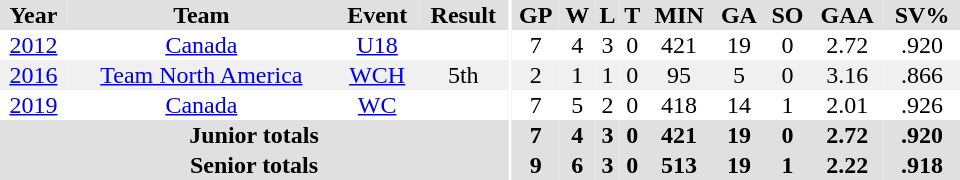<table border="0" cellpadding="1" cellspacing="0" ID="Table3" style="text-align:center; width:40em">
<tr ALIGN="centre" bgcolor="#e0e0e0">
<th>Year</th>
<th>Team</th>
<th>Event</th>
<th>Result</th>
<th rowspan="99" bgcolor="#ffffff"></th>
<th>GP</th>
<th>W</th>
<th>L</th>
<th>T</th>
<th>MIN</th>
<th>GA</th>
<th>SO</th>
<th>GAA</th>
<th>SV%</th>
</tr>
<tr ALIGN="centre">
<td><a href='#'>2012</a></td>
<td><a href='#'>Canada</a></td>
<td><a href='#'>U18</a></td>
<td></td>
<td>7</td>
<td>4</td>
<td>3</td>
<td>0</td>
<td>421</td>
<td>19</td>
<td>0</td>
<td>2.72</td>
<td>.920</td>
</tr>
<tr ALIGN="centre" bgcolor="#f0f0f0">
<td><a href='#'>2016</a></td>
<td><a href='#'>Team North America</a></td>
<td><a href='#'>WCH</a></td>
<td>5th</td>
<td>2</td>
<td>1</td>
<td>1</td>
<td>0</td>
<td>95</td>
<td>5</td>
<td>0</td>
<td>3.16</td>
<td>.866</td>
</tr>
<tr ALIGN="centre">
<td><a href='#'>2019</a></td>
<td><a href='#'>Canada</a></td>
<td><a href='#'>WC</a></td>
<td></td>
<td>7</td>
<td>5</td>
<td>2</td>
<td>0</td>
<td>418</td>
<td>14</td>
<td>1</td>
<td>2.01</td>
<td>.926</td>
</tr>
<tr ALIGN="centre" bgcolor="#e0e0e0">
<th colspan=4>Junior totals</th>
<th>7</th>
<th>4</th>
<th>3</th>
<th>0</th>
<th>421</th>
<th>19</th>
<th>0</th>
<th>2.72</th>
<th>.920</th>
</tr>
<tr ALIGN="centre" bgcolor="#e0e0e0">
<th colspan=4>Senior totals</th>
<th>9</th>
<th>6</th>
<th>3</th>
<th>0</th>
<th>513</th>
<th>19</th>
<th>1</th>
<th>2.22</th>
<th>.918</th>
</tr>
</table>
